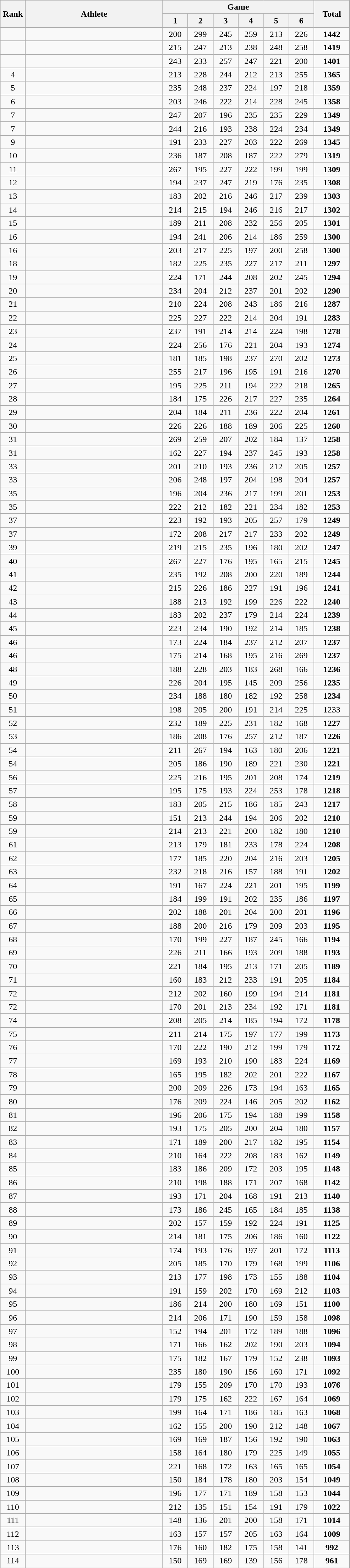<table class=wikitable style="text-align:center">
<tr>
<th rowspan="2" width=40>Rank</th>
<th rowspan="2" width=250>Athlete</th>
<th colspan="6">Game</th>
<th rowspan="2" width=60>Total</th>
</tr>
<tr>
<th width=40>1</th>
<th width=40>2</th>
<th width=40>3</th>
<th width=40>4</th>
<th width=40>5</th>
<th width=40>6</th>
</tr>
<tr>
<td></td>
<td align=left></td>
<td>200</td>
<td>299</td>
<td>245</td>
<td>259</td>
<td>213</td>
<td>226</td>
<td><strong>1442</strong></td>
</tr>
<tr>
<td></td>
<td align=left></td>
<td>215</td>
<td>247</td>
<td>213</td>
<td>238</td>
<td>248</td>
<td>258</td>
<td><strong>1419</strong></td>
</tr>
<tr>
<td></td>
<td align=left></td>
<td>243</td>
<td>233</td>
<td>257</td>
<td>247</td>
<td>221</td>
<td>200</td>
<td><strong>1401</strong></td>
</tr>
<tr>
<td>4</td>
<td align=left></td>
<td>213</td>
<td>228</td>
<td>244</td>
<td>212</td>
<td>213</td>
<td>255</td>
<td><strong>1365</strong></td>
</tr>
<tr>
<td>5</td>
<td align=left></td>
<td>235</td>
<td>248</td>
<td>237</td>
<td>224</td>
<td>197</td>
<td>218</td>
<td><strong>1359</strong></td>
</tr>
<tr>
<td>6</td>
<td align=left></td>
<td>203</td>
<td>246</td>
<td>222</td>
<td>214</td>
<td>228</td>
<td>245</td>
<td><strong>1358</strong></td>
</tr>
<tr>
<td>7</td>
<td align=left></td>
<td>247</td>
<td>207</td>
<td>196</td>
<td>235</td>
<td>235</td>
<td>229</td>
<td><strong>1349</strong></td>
</tr>
<tr>
<td>7</td>
<td align=left></td>
<td>244</td>
<td>216</td>
<td>193</td>
<td>238</td>
<td>224</td>
<td>234</td>
<td><strong>1349</strong></td>
</tr>
<tr>
<td>9</td>
<td align=left></td>
<td>191</td>
<td>233</td>
<td>227</td>
<td>203</td>
<td>222</td>
<td>269</td>
<td><strong>1345</strong></td>
</tr>
<tr>
<td>10</td>
<td align=left></td>
<td>236</td>
<td>187</td>
<td>208</td>
<td>187</td>
<td>222</td>
<td>279</td>
<td><strong>1319</strong></td>
</tr>
<tr>
<td>11</td>
<td align=left></td>
<td>267</td>
<td>195</td>
<td>227</td>
<td>222</td>
<td>199</td>
<td>199</td>
<td><strong>1309</strong></td>
</tr>
<tr>
<td>12</td>
<td align=left></td>
<td>194</td>
<td>237</td>
<td>247</td>
<td>219</td>
<td>176</td>
<td>235</td>
<td><strong>1308</strong></td>
</tr>
<tr>
<td>13</td>
<td align=left></td>
<td>183</td>
<td>202</td>
<td>216</td>
<td>246</td>
<td>217</td>
<td>239</td>
<td><strong>1303</strong></td>
</tr>
<tr>
<td>14</td>
<td align=left></td>
<td>214</td>
<td>215</td>
<td>194</td>
<td>246</td>
<td>216</td>
<td>217</td>
<td><strong>1302</strong></td>
</tr>
<tr>
<td>15</td>
<td align=left></td>
<td>189</td>
<td>211</td>
<td>208</td>
<td>232</td>
<td>256</td>
<td>205</td>
<td><strong>1301</strong></td>
</tr>
<tr>
<td>16</td>
<td align=left></td>
<td>194</td>
<td>241</td>
<td>206</td>
<td>214</td>
<td>186</td>
<td>259</td>
<td><strong>1300</strong></td>
</tr>
<tr>
<td>16</td>
<td align=left></td>
<td>203</td>
<td>217</td>
<td>225</td>
<td>197</td>
<td>200</td>
<td>258</td>
<td><strong>1300</strong></td>
</tr>
<tr>
<td>18</td>
<td align=left></td>
<td>182</td>
<td>225</td>
<td>235</td>
<td>227</td>
<td>217</td>
<td>211</td>
<td><strong>1297</strong></td>
</tr>
<tr>
<td>19</td>
<td align=left></td>
<td>224</td>
<td>171</td>
<td>244</td>
<td>208</td>
<td>202</td>
<td>245</td>
<td><strong>1294</strong></td>
</tr>
<tr>
<td>20</td>
<td align=left></td>
<td>234</td>
<td>204</td>
<td>212</td>
<td>237</td>
<td>201</td>
<td>202</td>
<td><strong>1290</strong></td>
</tr>
<tr>
<td>21</td>
<td align=left></td>
<td>210</td>
<td>224</td>
<td>208</td>
<td>243</td>
<td>186</td>
<td>216</td>
<td><strong>1287</strong></td>
</tr>
<tr>
<td>22</td>
<td align=left></td>
<td>225</td>
<td>227</td>
<td>222</td>
<td>214</td>
<td>204</td>
<td>191</td>
<td><strong>1283</strong></td>
</tr>
<tr>
<td>23</td>
<td align=left></td>
<td>237</td>
<td>191</td>
<td>214</td>
<td>214</td>
<td>224</td>
<td>198</td>
<td><strong>1278</strong></td>
</tr>
<tr>
<td>24</td>
<td align=left></td>
<td>224</td>
<td>256</td>
<td>176</td>
<td>221</td>
<td>204</td>
<td>193</td>
<td><strong>1274</strong></td>
</tr>
<tr>
<td>25</td>
<td align=left></td>
<td>181</td>
<td>185</td>
<td>198</td>
<td>237</td>
<td>270</td>
<td>202</td>
<td><strong>1273</strong></td>
</tr>
<tr>
<td>26</td>
<td align=left></td>
<td>255</td>
<td>217</td>
<td>196</td>
<td>195</td>
<td>191</td>
<td>216</td>
<td><strong>1270</strong></td>
</tr>
<tr>
<td>27</td>
<td align=left></td>
<td>195</td>
<td>225</td>
<td>211</td>
<td>194</td>
<td>222</td>
<td>218</td>
<td><strong>1265</strong></td>
</tr>
<tr>
<td>28</td>
<td align=left></td>
<td>184</td>
<td>175</td>
<td>226</td>
<td>217</td>
<td>227</td>
<td>235</td>
<td><strong>1264</strong></td>
</tr>
<tr>
<td>29</td>
<td align=left></td>
<td>204</td>
<td>184</td>
<td>211</td>
<td>236</td>
<td>222</td>
<td>204</td>
<td><strong>1261</strong></td>
</tr>
<tr>
<td>30</td>
<td align=left></td>
<td>226</td>
<td>226</td>
<td>188</td>
<td>189</td>
<td>206</td>
<td>225</td>
<td><strong>1260</strong></td>
</tr>
<tr>
<td>31</td>
<td align=left></td>
<td>269</td>
<td>259</td>
<td>207</td>
<td>202</td>
<td>184</td>
<td>137</td>
<td><strong>1258</strong></td>
</tr>
<tr>
<td>31</td>
<td align=left></td>
<td>162</td>
<td>227</td>
<td>194</td>
<td>237</td>
<td>245</td>
<td>193</td>
<td><strong>1258</strong></td>
</tr>
<tr>
<td>33</td>
<td align=left></td>
<td>201</td>
<td>210</td>
<td>193</td>
<td>236</td>
<td>212</td>
<td>205</td>
<td><strong>1257</strong></td>
</tr>
<tr>
<td>33</td>
<td align=left></td>
<td>206</td>
<td>248</td>
<td>197</td>
<td>204</td>
<td>198</td>
<td>204</td>
<td><strong>1257</strong></td>
</tr>
<tr>
<td>35</td>
<td align=left></td>
<td>196</td>
<td>204</td>
<td>236</td>
<td>217</td>
<td>199</td>
<td>201</td>
<td><strong>1253</strong></td>
</tr>
<tr>
<td>35</td>
<td align=left></td>
<td>222</td>
<td>212</td>
<td>182</td>
<td>221</td>
<td>234</td>
<td>182</td>
<td><strong>1253</strong></td>
</tr>
<tr>
<td>37</td>
<td align=left></td>
<td>223</td>
<td>192</td>
<td>193</td>
<td>205</td>
<td>257</td>
<td>179</td>
<td><strong>1249</strong></td>
</tr>
<tr>
<td>37</td>
<td align=left></td>
<td>172</td>
<td>208</td>
<td>217</td>
<td>217</td>
<td>233</td>
<td>202</td>
<td><strong>1249</strong></td>
</tr>
<tr>
<td>39</td>
<td align=left></td>
<td>219</td>
<td>215</td>
<td>235</td>
<td>196</td>
<td>180</td>
<td>202</td>
<td><strong>1247</strong></td>
</tr>
<tr>
<td>40</td>
<td align=left></td>
<td>267</td>
<td>227</td>
<td>176</td>
<td>195</td>
<td>165</td>
<td>215</td>
<td><strong>1245</strong></td>
</tr>
<tr>
<td>41</td>
<td align=left></td>
<td>235</td>
<td>192</td>
<td>208</td>
<td>200</td>
<td>220</td>
<td>189</td>
<td><strong>1244</strong></td>
</tr>
<tr>
<td>42</td>
<td align=left></td>
<td>215</td>
<td>226</td>
<td>186</td>
<td>227</td>
<td>191</td>
<td>196</td>
<td><strong>1241</strong></td>
</tr>
<tr>
<td>43</td>
<td align=left></td>
<td>188</td>
<td>213</td>
<td>192</td>
<td>199</td>
<td>226</td>
<td>222</td>
<td><strong>1240</strong></td>
</tr>
<tr>
<td>44</td>
<td align=left></td>
<td>183</td>
<td>202</td>
<td>237</td>
<td>179</td>
<td>214</td>
<td>224</td>
<td><strong>1239</strong></td>
</tr>
<tr>
<td>45</td>
<td align=left></td>
<td>223</td>
<td>234</td>
<td>190</td>
<td>192</td>
<td>214</td>
<td>185</td>
<td><strong>1238</strong></td>
</tr>
<tr>
<td>46</td>
<td align=left></td>
<td>173</td>
<td>224</td>
<td>184</td>
<td>237</td>
<td>212</td>
<td>207</td>
<td><strong>1237</strong></td>
</tr>
<tr>
<td>46</td>
<td align=left></td>
<td>175</td>
<td>214</td>
<td>168</td>
<td>195</td>
<td>216</td>
<td>269</td>
<td><strong>1237</strong></td>
</tr>
<tr>
<td>48</td>
<td align=left></td>
<td>188</td>
<td>228</td>
<td>203</td>
<td>183</td>
<td>268</td>
<td>166</td>
<td><strong>1236</strong></td>
</tr>
<tr>
<td>49</td>
<td align=left></td>
<td>226</td>
<td>204</td>
<td>195</td>
<td>145</td>
<td>209</td>
<td>256</td>
<td><strong>1235</strong></td>
</tr>
<tr>
<td>50</td>
<td align=left></td>
<td>234</td>
<td>188</td>
<td>180</td>
<td>182</td>
<td>192</td>
<td>258</td>
<td><strong>1234</strong></td>
</tr>
<tr>
<td>51</td>
<td align=left></td>
<td>198</td>
<td>205</td>
<td>200</td>
<td>191</td>
<td>214</td>
<td>225</td>
<td>1233</td>
</tr>
<tr>
<td>52</td>
<td align=left></td>
<td>232</td>
<td>189</td>
<td>225</td>
<td>231</td>
<td>182</td>
<td>168</td>
<td><strong>1227</strong></td>
</tr>
<tr>
<td>53</td>
<td align=left></td>
<td>186</td>
<td>208</td>
<td>176</td>
<td>257</td>
<td>212</td>
<td>187</td>
<td><strong>1226</strong></td>
</tr>
<tr>
<td>54</td>
<td align=left></td>
<td>211</td>
<td>267</td>
<td>194</td>
<td>163</td>
<td>180</td>
<td>206</td>
<td><strong>1221</strong></td>
</tr>
<tr>
<td>54</td>
<td align=left></td>
<td>205</td>
<td>186</td>
<td>190</td>
<td>189</td>
<td>221</td>
<td>230</td>
<td><strong>1221</strong></td>
</tr>
<tr>
<td>56</td>
<td align=left></td>
<td>225</td>
<td>216</td>
<td>195</td>
<td>201</td>
<td>208</td>
<td>174</td>
<td><strong>1219</strong></td>
</tr>
<tr>
<td>57</td>
<td align=left></td>
<td>195</td>
<td>175</td>
<td>193</td>
<td>224</td>
<td>253</td>
<td>178</td>
<td><strong>1218</strong></td>
</tr>
<tr>
<td>58</td>
<td align=left></td>
<td>183</td>
<td>205</td>
<td>215</td>
<td>186</td>
<td>185</td>
<td>243</td>
<td><strong>1217</strong></td>
</tr>
<tr>
<td>59</td>
<td align=left></td>
<td>151</td>
<td>213</td>
<td>244</td>
<td>194</td>
<td>206</td>
<td>202</td>
<td><strong>1210</strong></td>
</tr>
<tr>
<td>59</td>
<td align=left></td>
<td>214</td>
<td>213</td>
<td>221</td>
<td>200</td>
<td>182</td>
<td>180</td>
<td><strong>1210</strong></td>
</tr>
<tr>
<td>61</td>
<td align=left></td>
<td>213</td>
<td>179</td>
<td>181</td>
<td>233</td>
<td>178</td>
<td>224</td>
<td><strong>1208</strong></td>
</tr>
<tr>
<td>62</td>
<td align=left></td>
<td>177</td>
<td>185</td>
<td>220</td>
<td>204</td>
<td>216</td>
<td>203</td>
<td><strong>1205</strong></td>
</tr>
<tr>
<td>63</td>
<td align=left></td>
<td>232</td>
<td>218</td>
<td>216</td>
<td>157</td>
<td>188</td>
<td>191</td>
<td><strong>1202</strong></td>
</tr>
<tr>
<td>64</td>
<td align=left></td>
<td>191</td>
<td>167</td>
<td>224</td>
<td>221</td>
<td>201</td>
<td>195</td>
<td><strong>1199</strong></td>
</tr>
<tr>
<td>65</td>
<td align=left></td>
<td>184</td>
<td>199</td>
<td>191</td>
<td>202</td>
<td>235</td>
<td>186</td>
<td><strong>1197</strong></td>
</tr>
<tr>
<td>66</td>
<td align=left></td>
<td>202</td>
<td>188</td>
<td>201</td>
<td>204</td>
<td>200</td>
<td>201</td>
<td><strong>1196</strong></td>
</tr>
<tr>
<td>67</td>
<td align=left></td>
<td>188</td>
<td>200</td>
<td>216</td>
<td>179</td>
<td>209</td>
<td>203</td>
<td><strong>1195</strong></td>
</tr>
<tr>
<td>68</td>
<td align=left></td>
<td>170</td>
<td>199</td>
<td>227</td>
<td>187</td>
<td>245</td>
<td>166</td>
<td><strong>1194</strong></td>
</tr>
<tr>
<td>69</td>
<td align=left></td>
<td>226</td>
<td>211</td>
<td>166</td>
<td>193</td>
<td>209</td>
<td>188</td>
<td><strong>1193</strong></td>
</tr>
<tr>
<td>70</td>
<td align=left></td>
<td>221</td>
<td>184</td>
<td>195</td>
<td>213</td>
<td>171</td>
<td>205</td>
<td><strong>1189</strong></td>
</tr>
<tr>
<td>71</td>
<td align=left></td>
<td>160</td>
<td>183</td>
<td>212</td>
<td>233</td>
<td>191</td>
<td>205</td>
<td><strong>1184</strong></td>
</tr>
<tr>
<td>72</td>
<td align=left></td>
<td>212</td>
<td>202</td>
<td>160</td>
<td>199</td>
<td>194</td>
<td>214</td>
<td><strong>1181</strong></td>
</tr>
<tr>
<td>72</td>
<td align=left></td>
<td>170</td>
<td>201</td>
<td>213</td>
<td>234</td>
<td>192</td>
<td>171</td>
<td><strong>1181</strong></td>
</tr>
<tr>
<td>74</td>
<td align=left></td>
<td>208</td>
<td>205</td>
<td>214</td>
<td>185</td>
<td>194</td>
<td>172</td>
<td><strong>1178</strong></td>
</tr>
<tr>
<td>75</td>
<td align=left></td>
<td>211</td>
<td>214</td>
<td>175</td>
<td>197</td>
<td>177</td>
<td>199</td>
<td><strong>1173</strong></td>
</tr>
<tr>
<td>76</td>
<td align=left></td>
<td>170</td>
<td>222</td>
<td>190</td>
<td>212</td>
<td>199</td>
<td>179</td>
<td><strong>1172</strong></td>
</tr>
<tr>
<td>77</td>
<td align=left></td>
<td>169</td>
<td>193</td>
<td>210</td>
<td>190</td>
<td>183</td>
<td>224</td>
<td><strong>1169</strong></td>
</tr>
<tr>
<td>78</td>
<td align=left></td>
<td>165</td>
<td>195</td>
<td>182</td>
<td>202</td>
<td>201</td>
<td>222</td>
<td><strong>1167</strong></td>
</tr>
<tr>
<td>79</td>
<td align=left></td>
<td>200</td>
<td>209</td>
<td>226</td>
<td>173</td>
<td>194</td>
<td>163</td>
<td><strong>1165</strong></td>
</tr>
<tr>
<td>80</td>
<td align=left></td>
<td>176</td>
<td>209</td>
<td>224</td>
<td>146</td>
<td>205</td>
<td>202</td>
<td><strong>1162</strong></td>
</tr>
<tr>
<td>81</td>
<td align=left></td>
<td>196</td>
<td>206</td>
<td>175</td>
<td>194</td>
<td>188</td>
<td>199</td>
<td><strong>1158</strong></td>
</tr>
<tr>
<td>82</td>
<td align=left></td>
<td>193</td>
<td>175</td>
<td>205</td>
<td>200</td>
<td>204</td>
<td>180</td>
<td><strong>1157</strong></td>
</tr>
<tr>
<td>83</td>
<td align=left></td>
<td>171</td>
<td>189</td>
<td>200</td>
<td>217</td>
<td>182</td>
<td>195</td>
<td><strong>1154</strong></td>
</tr>
<tr>
<td>84</td>
<td align=left></td>
<td>210</td>
<td>164</td>
<td>222</td>
<td>208</td>
<td>183</td>
<td>162</td>
<td><strong>1149</strong></td>
</tr>
<tr>
<td>85</td>
<td align=left></td>
<td>183</td>
<td>186</td>
<td>209</td>
<td>172</td>
<td>203</td>
<td>195</td>
<td><strong>1148</strong></td>
</tr>
<tr>
<td>86</td>
<td align=left></td>
<td>210</td>
<td>198</td>
<td>188</td>
<td>171</td>
<td>207</td>
<td>168</td>
<td><strong>1142</strong></td>
</tr>
<tr>
<td>87</td>
<td align=left></td>
<td>193</td>
<td>171</td>
<td>204</td>
<td>168</td>
<td>191</td>
<td>213</td>
<td><strong>1140</strong></td>
</tr>
<tr>
<td>88</td>
<td align=left></td>
<td>173</td>
<td>186</td>
<td>245</td>
<td>165</td>
<td>184</td>
<td>185</td>
<td><strong>1138</strong></td>
</tr>
<tr>
<td>89</td>
<td align=left></td>
<td>202</td>
<td>157</td>
<td>159</td>
<td>192</td>
<td>224</td>
<td>191</td>
<td><strong>1125</strong></td>
</tr>
<tr>
<td>90</td>
<td align=left></td>
<td>214</td>
<td>181</td>
<td>175</td>
<td>206</td>
<td>186</td>
<td>160</td>
<td><strong>1122</strong></td>
</tr>
<tr>
<td>91</td>
<td align=left></td>
<td>174</td>
<td>193</td>
<td>176</td>
<td>197</td>
<td>201</td>
<td>172</td>
<td><strong>1113</strong></td>
</tr>
<tr>
<td>92</td>
<td align=left></td>
<td>205</td>
<td>185</td>
<td>170</td>
<td>179</td>
<td>168</td>
<td>199</td>
<td><strong>1106</strong></td>
</tr>
<tr>
<td>93</td>
<td align=left></td>
<td>213</td>
<td>177</td>
<td>198</td>
<td>173</td>
<td>155</td>
<td>188</td>
<td><strong>1104</strong></td>
</tr>
<tr>
<td>94</td>
<td align=left></td>
<td>191</td>
<td>159</td>
<td>202</td>
<td>170</td>
<td>169</td>
<td>212</td>
<td><strong>1103</strong></td>
</tr>
<tr>
<td>95</td>
<td align=left></td>
<td>186</td>
<td>214</td>
<td>200</td>
<td>180</td>
<td>169</td>
<td>151</td>
<td><strong>1100</strong></td>
</tr>
<tr>
<td>96</td>
<td align=left></td>
<td>214</td>
<td>206</td>
<td>171</td>
<td>190</td>
<td>159</td>
<td>158</td>
<td><strong>1098</strong></td>
</tr>
<tr>
<td>97</td>
<td align=left></td>
<td>152</td>
<td>194</td>
<td>201</td>
<td>172</td>
<td>189</td>
<td>188</td>
<td><strong>1096</strong></td>
</tr>
<tr>
<td>98</td>
<td align=left></td>
<td>171</td>
<td>166</td>
<td>162</td>
<td>202</td>
<td>190</td>
<td>203</td>
<td><strong>1094</strong></td>
</tr>
<tr>
<td>99</td>
<td align=left></td>
<td>175</td>
<td>182</td>
<td>167</td>
<td>179</td>
<td>152</td>
<td>238</td>
<td><strong>1093</strong></td>
</tr>
<tr>
<td>100</td>
<td align=left></td>
<td>235</td>
<td>180</td>
<td>190</td>
<td>156</td>
<td>160</td>
<td>171</td>
<td><strong>1092</strong></td>
</tr>
<tr>
<td>101</td>
<td align=left></td>
<td>179</td>
<td>155</td>
<td>209</td>
<td>170</td>
<td>170</td>
<td>193</td>
<td><strong>1076</strong></td>
</tr>
<tr>
<td>102</td>
<td align=left></td>
<td>179</td>
<td>175</td>
<td>162</td>
<td>222</td>
<td>167</td>
<td>164</td>
<td><strong>1069</strong></td>
</tr>
<tr>
<td>103</td>
<td align=left></td>
<td>199</td>
<td>164</td>
<td>171</td>
<td>186</td>
<td>185</td>
<td>163</td>
<td><strong>1068</strong></td>
</tr>
<tr>
<td>104</td>
<td align=left></td>
<td>162</td>
<td>155</td>
<td>200</td>
<td>190</td>
<td>212</td>
<td>148</td>
<td><strong>1067</strong></td>
</tr>
<tr>
<td>105</td>
<td align=left></td>
<td>169</td>
<td>169</td>
<td>187</td>
<td>156</td>
<td>192</td>
<td>190</td>
<td><strong>1063</strong></td>
</tr>
<tr>
<td>106</td>
<td align=left></td>
<td>158</td>
<td>164</td>
<td>180</td>
<td>179</td>
<td>225</td>
<td>149</td>
<td><strong>1055</strong></td>
</tr>
<tr>
<td>107</td>
<td align=left></td>
<td>221</td>
<td>168</td>
<td>172</td>
<td>163</td>
<td>165</td>
<td>165</td>
<td><strong>1054</strong></td>
</tr>
<tr>
<td>108</td>
<td align=left></td>
<td>150</td>
<td>184</td>
<td>178</td>
<td>180</td>
<td>203</td>
<td>154</td>
<td><strong>1049</strong></td>
</tr>
<tr>
<td>109</td>
<td align=left></td>
<td>196</td>
<td>177</td>
<td>171</td>
<td>189</td>
<td>158</td>
<td>153</td>
<td><strong>1044</strong></td>
</tr>
<tr>
<td>110</td>
<td align=left></td>
<td>212</td>
<td>135</td>
<td>151</td>
<td>154</td>
<td>191</td>
<td>179</td>
<td><strong>1022</strong></td>
</tr>
<tr>
<td>111</td>
<td align=left></td>
<td>148</td>
<td>136</td>
<td>201</td>
<td>200</td>
<td>158</td>
<td>171</td>
<td><strong>1014</strong></td>
</tr>
<tr>
<td>112</td>
<td align=left></td>
<td>163</td>
<td>157</td>
<td>157</td>
<td>205</td>
<td>163</td>
<td>164</td>
<td><strong>1009</strong></td>
</tr>
<tr>
<td>113</td>
<td align=left></td>
<td>176</td>
<td>160</td>
<td>182</td>
<td>175</td>
<td>158</td>
<td>141</td>
<td><strong>992</strong></td>
</tr>
<tr>
<td>114</td>
<td align=left></td>
<td>150</td>
<td>169</td>
<td>169</td>
<td>139</td>
<td>156</td>
<td>178</td>
<td><strong>961</strong></td>
</tr>
</table>
